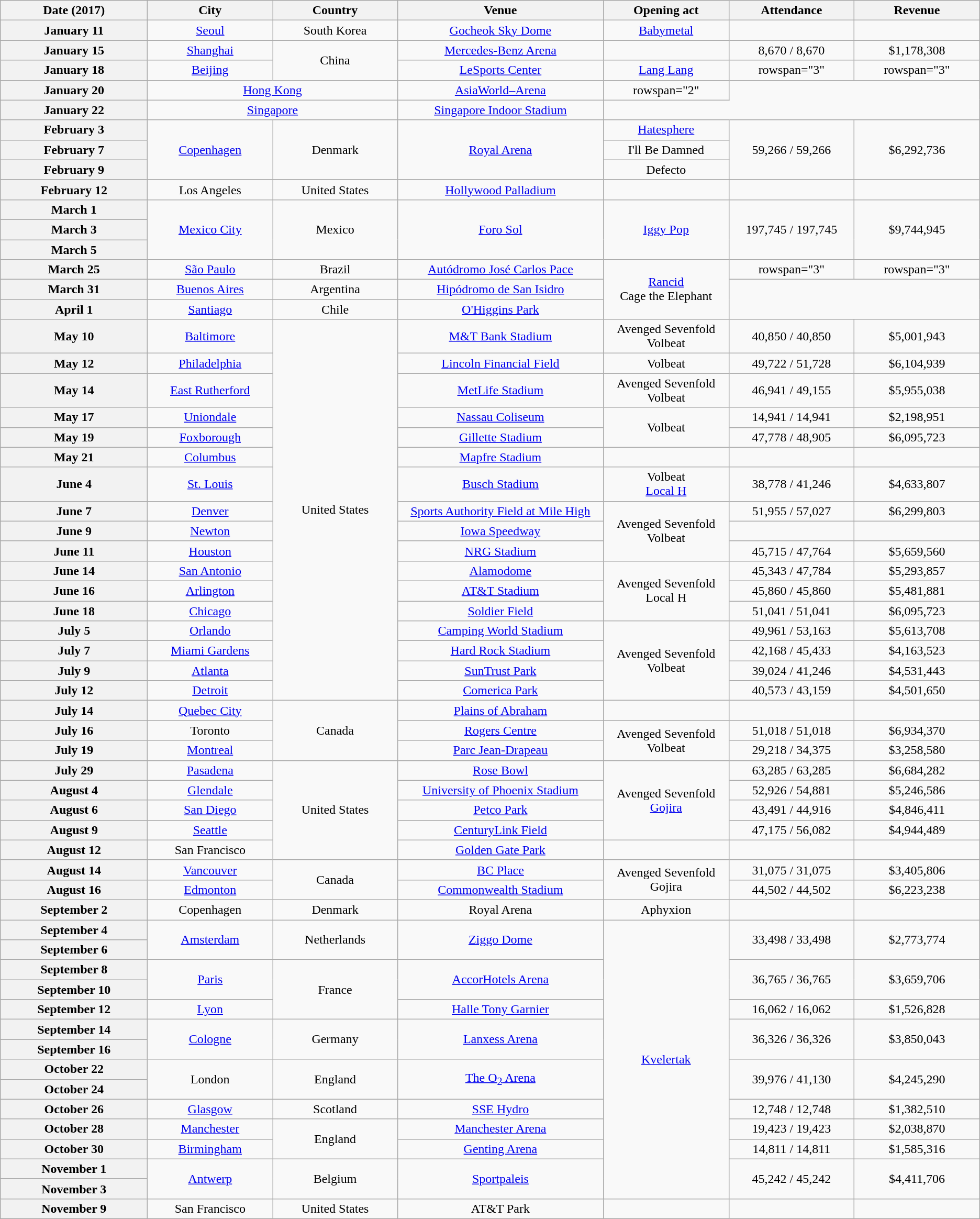<table class="wikitable plainrowheaders" style="text-align:center;">
<tr>
<th scope="col" style="width:12em;">Date (2017)</th>
<th scope="col" style="width:10em;">City</th>
<th scope="col" style="width:10em;">Country</th>
<th scope="col" style="width:17em;">Venue</th>
<th scope="col" style="width:10em;">Opening act</th>
<th scope="col" style="width:10em;">Attendance</th>
<th scope="col" style="width:10em;">Revenue</th>
</tr>
<tr>
<th scope="row" style="text-align:center;">January 11</th>
<td><a href='#'>Seoul</a></td>
<td>South Korea</td>
<td><a href='#'>Gocheok Sky Dome</a></td>
<td><a href='#'>Babymetal</a></td>
<td></td>
<td></td>
</tr>
<tr>
<th scope="row" style="text-align:center;">January 15</th>
<td><a href='#'>Shanghai</a></td>
<td rowspan="2">China</td>
<td><a href='#'>Mercedes-Benz Arena</a></td>
<td></td>
<td>8,670 / 8,670</td>
<td>$1,178,308</td>
</tr>
<tr>
<th scope="row" style="text-align:center;">January 18</th>
<td><a href='#'>Beijing</a></td>
<td><a href='#'>LeSports Center</a></td>
<td><a href='#'>Lang Lang</a></td>
<td>rowspan="3" </td>
<td>rowspan="3" </td>
</tr>
<tr>
<th scope="row" style="text-align:center;">January 20</th>
<td colspan="2"><a href='#'>Hong Kong</a></td>
<td><a href='#'>AsiaWorld–Arena</a></td>
<td>rowspan="2" </td>
</tr>
<tr>
<th scope="row" style="text-align:center;">January 22</th>
<td colspan="2"><a href='#'>Singapore</a></td>
<td><a href='#'>Singapore Indoor Stadium</a></td>
</tr>
<tr>
<th scope="row" style="text-align:center;">February 3</th>
<td rowspan="3"><a href='#'>Copenhagen</a></td>
<td rowspan="3">Denmark</td>
<td rowspan="3"><a href='#'>Royal Arena</a></td>
<td><a href='#'>Hatesphere</a></td>
<td rowspan="3">59,266 / 59,266</td>
<td rowspan="3">$6,292,736</td>
</tr>
<tr>
<th scope="row" style="text-align:center;">February 7</th>
<td>I'll Be Damned</td>
</tr>
<tr>
<th scope="row" style="text-align:center;">February 9</th>
<td>Defecto</td>
</tr>
<tr>
<th scope="row" style="text-align:center;">February 12</th>
<td>Los Angeles</td>
<td>United States</td>
<td><a href='#'>Hollywood Palladium</a></td>
<td></td>
<td></td>
<td></td>
</tr>
<tr>
<th scope="row" style="text-align:center;">March 1</th>
<td rowspan="3"><a href='#'>Mexico City</a></td>
<td rowspan="3">Mexico</td>
<td rowspan="3"><a href='#'>Foro Sol</a></td>
<td rowspan="3"><a href='#'>Iggy Pop</a></td>
<td rowspan="3">197,745 / 197,745</td>
<td rowspan="3">$9,744,945</td>
</tr>
<tr>
<th scope="row" style="text-align:center;">March 3</th>
</tr>
<tr>
<th scope="row" style="text-align:center;">March 5</th>
</tr>
<tr>
<th scope="row" style="text-align:center;">March 25</th>
<td><a href='#'>São Paulo</a></td>
<td>Brazil</td>
<td><a href='#'>Autódromo José Carlos Pace</a></td>
<td rowspan="3"><a href='#'>Rancid</a><br>Cage the Elephant</td>
<td>rowspan="3" </td>
<td>rowspan="3" </td>
</tr>
<tr>
<th scope="row" style="text-align:center;">March 31</th>
<td><a href='#'>Buenos Aires</a></td>
<td>Argentina</td>
<td><a href='#'>Hipódromo de San Isidro</a></td>
</tr>
<tr>
<th scope="row" style="text-align:center;">April 1</th>
<td><a href='#'>Santiago</a></td>
<td>Chile</td>
<td><a href='#'>O'Higgins Park</a></td>
</tr>
<tr>
<th scope="row" style="text-align:center;">May 10</th>
<td><a href='#'>Baltimore</a></td>
<td rowspan="17">United States</td>
<td><a href='#'>M&T Bank Stadium</a></td>
<td>Avenged Sevenfold<br>Volbeat</td>
<td>40,850 / 40,850</td>
<td>$5,001,943</td>
</tr>
<tr>
<th scope="row" style="text-align:center;">May 12</th>
<td><a href='#'>Philadelphia</a></td>
<td><a href='#'>Lincoln Financial Field</a></td>
<td>Volbeat</td>
<td>49,722 / 51,728</td>
<td>$6,104,939</td>
</tr>
<tr>
<th scope="row" style="text-align:center;">May 14</th>
<td><a href='#'>East Rutherford</a></td>
<td><a href='#'>MetLife Stadium</a></td>
<td>Avenged Sevenfold<br>Volbeat</td>
<td>46,941 / 49,155</td>
<td>$5,955,038</td>
</tr>
<tr>
<th scope="row" style="text-align:center;">May 17</th>
<td><a href='#'>Uniondale</a></td>
<td><a href='#'>Nassau Coliseum</a></td>
<td rowspan="2">Volbeat</td>
<td>14,941 / 14,941</td>
<td>$2,198,951</td>
</tr>
<tr>
<th scope="row" style="text-align:center;">May 19</th>
<td><a href='#'>Foxborough</a></td>
<td><a href='#'>Gillette Stadium</a></td>
<td>47,778 / 48,905</td>
<td>$6,095,723</td>
</tr>
<tr>
<th scope="row" style="text-align:center;">May 21</th>
<td><a href='#'>Columbus</a></td>
<td><a href='#'>Mapfre Stadium</a></td>
<td></td>
<td></td>
<td></td>
</tr>
<tr>
<th scope="row" style="text-align:center;">June 4</th>
<td><a href='#'>St. Louis</a></td>
<td><a href='#'>Busch Stadium</a></td>
<td>Volbeat<br><a href='#'>Local H</a></td>
<td>38,778 / 41,246</td>
<td>$4,633,807</td>
</tr>
<tr>
<th scope="row" style="text-align:center;">June 7</th>
<td><a href='#'>Denver</a></td>
<td><a href='#'>Sports Authority Field at Mile High</a></td>
<td rowspan="3">Avenged Sevenfold<br>Volbeat</td>
<td>51,955 / 57,027</td>
<td>$6,299,803</td>
</tr>
<tr>
<th scope="row" style="text-align:center;">June 9</th>
<td><a href='#'>Newton</a></td>
<td><a href='#'>Iowa Speedway</a></td>
<td></td>
<td></td>
</tr>
<tr>
<th scope="row" style="text-align:center;">June 11</th>
<td><a href='#'>Houston</a></td>
<td><a href='#'>NRG Stadium</a></td>
<td>45,715 / 47,764</td>
<td>$5,659,560</td>
</tr>
<tr>
<th scope="row" style="text-align:center;">June 14</th>
<td><a href='#'>San Antonio</a></td>
<td><a href='#'>Alamodome</a></td>
<td rowspan="3">Avenged Sevenfold<br>Local H</td>
<td>45,343 / 47,784</td>
<td>$5,293,857</td>
</tr>
<tr>
<th scope="row" style="text-align:center;">June 16</th>
<td><a href='#'>Arlington</a></td>
<td><a href='#'>AT&T Stadium</a></td>
<td>45,860 / 45,860</td>
<td>$5,481,881</td>
</tr>
<tr>
<th scope="row" style="text-align:center;">June 18</th>
<td><a href='#'>Chicago</a></td>
<td><a href='#'>Soldier Field</a></td>
<td>51,041 / 51,041</td>
<td>$6,095,723</td>
</tr>
<tr>
<th scope="row" style="text-align:center;">July 5</th>
<td><a href='#'>Orlando</a></td>
<td><a href='#'>Camping World Stadium</a></td>
<td rowspan="4">Avenged Sevenfold<br>Volbeat</td>
<td>49,961 / 53,163</td>
<td>$5,613,708</td>
</tr>
<tr>
<th scope="row" style="text-align:center;">July 7</th>
<td><a href='#'>Miami Gardens</a></td>
<td><a href='#'>Hard Rock Stadium</a></td>
<td>42,168 / 45,433</td>
<td>$4,163,523</td>
</tr>
<tr>
<th scope="row" style="text-align:center;">July 9</th>
<td><a href='#'>Atlanta</a></td>
<td><a href='#'>SunTrust Park</a></td>
<td>39,024 / 41,246</td>
<td>$4,531,443</td>
</tr>
<tr>
<th scope="row" style="text-align:center;">July 12</th>
<td><a href='#'>Detroit</a></td>
<td><a href='#'>Comerica Park</a></td>
<td>40,573 / 43,159</td>
<td>$4,501,650</td>
</tr>
<tr>
<th scope="row" style="text-align:center;">July 14</th>
<td><a href='#'>Quebec City</a></td>
<td rowspan="3">Canada</td>
<td><a href='#'>Plains of Abraham</a></td>
<td></td>
<td></td>
<td></td>
</tr>
<tr>
<th scope="row" style="text-align:center;">July 16</th>
<td>Toronto</td>
<td><a href='#'>Rogers Centre</a></td>
<td rowspan="2">Avenged Sevenfold<br>Volbeat</td>
<td>51,018 / 51,018</td>
<td>$6,934,370</td>
</tr>
<tr>
<th scope="row" style="text-align:center;">July 19</th>
<td><a href='#'>Montreal</a></td>
<td><a href='#'>Parc Jean-Drapeau</a></td>
<td>29,218 / 34,375</td>
<td>$3,258,580</td>
</tr>
<tr>
<th scope="row" style="text-align:center;">July 29</th>
<td><a href='#'>Pasadena</a></td>
<td rowspan="5">United States</td>
<td><a href='#'>Rose Bowl</a></td>
<td rowspan="4">Avenged Sevenfold<br><a href='#'>Gojira</a></td>
<td>63,285 / 63,285</td>
<td>$6,684,282</td>
</tr>
<tr>
<th scope="row" style="text-align:center;">August 4</th>
<td><a href='#'>Glendale</a></td>
<td><a href='#'>University of Phoenix Stadium</a></td>
<td>52,926 / 54,881</td>
<td>$5,246,586</td>
</tr>
<tr>
<th scope="row" style="text-align:center;">August 6</th>
<td><a href='#'>San Diego</a></td>
<td><a href='#'>Petco Park</a></td>
<td>43,491 / 44,916</td>
<td>$4,846,411</td>
</tr>
<tr>
<th scope="row" style="text-align:center;">August 9</th>
<td><a href='#'>Seattle</a></td>
<td><a href='#'>CenturyLink Field</a></td>
<td>47,175 / 56,082</td>
<td>$4,944,489</td>
</tr>
<tr>
<th scope="row" style="text-align:center;">August 12</th>
<td>San Francisco</td>
<td><a href='#'>Golden Gate Park</a></td>
<td></td>
<td></td>
<td></td>
</tr>
<tr>
<th scope="row" style="text-align:center;">August 14</th>
<td><a href='#'>Vancouver</a></td>
<td rowspan="2">Canada</td>
<td><a href='#'>BC Place</a></td>
<td rowspan="2">Avenged Sevenfold<br>Gojira</td>
<td>31,075 / 31,075</td>
<td>$3,405,806</td>
</tr>
<tr>
<th scope="row" style="text-align:center;">August 16</th>
<td><a href='#'>Edmonton</a></td>
<td><a href='#'>Commonwealth Stadium</a></td>
<td>44,502 / 44,502</td>
<td>$6,223,238</td>
</tr>
<tr>
<th scope="row" style="text-align:center;">September 2</th>
<td>Copenhagen</td>
<td>Denmark</td>
<td>Royal Arena</td>
<td>Aphyxion</td>
<td></td>
<td></td>
</tr>
<tr>
<th scope="row" style="text-align:center;">September 4</th>
<td rowspan="2"><a href='#'>Amsterdam</a></td>
<td rowspan="2">Netherlands</td>
<td rowspan="2"><a href='#'>Ziggo Dome</a></td>
<td rowspan="14"><a href='#'>Kvelertak</a></td>
<td rowspan="2">33,498 / 33,498</td>
<td rowspan="2">$2,773,774</td>
</tr>
<tr>
<th scope="row" style="text-align:center;">September 6</th>
</tr>
<tr>
<th scope="row" style="text-align:center;">September 8</th>
<td rowspan="2"><a href='#'>Paris</a></td>
<td rowspan="3">France</td>
<td rowspan="2"><a href='#'>AccorHotels Arena</a></td>
<td rowspan="2">36,765 / 36,765</td>
<td rowspan="2">$3,659,706</td>
</tr>
<tr>
<th scope="row" style="text-align:center;">September 10</th>
</tr>
<tr>
<th scope="row" style="text-align:center;">September 12</th>
<td><a href='#'>Lyon</a></td>
<td><a href='#'>Halle Tony Garnier</a></td>
<td>16,062 / 16,062</td>
<td>$1,526,828</td>
</tr>
<tr>
<th scope="row" style="text-align:center;">September 14</th>
<td rowspan="2"><a href='#'>Cologne</a></td>
<td rowspan="2">Germany</td>
<td rowspan="2"><a href='#'>Lanxess Arena</a></td>
<td rowspan="2">36,326 / 36,326</td>
<td rowspan="2">$3,850,043</td>
</tr>
<tr>
<th scope="row" style="text-align:center;">September 16</th>
</tr>
<tr>
<th scope="row" style="text-align:center;">October 22</th>
<td rowspan="2">London</td>
<td rowspan="2">England</td>
<td rowspan="2"><a href='#'>The O<sub>2</sub> Arena</a></td>
<td rowspan="2">39,976 / 41,130</td>
<td rowspan="2">$4,245,290</td>
</tr>
<tr>
<th scope="row" style="text-align:center;">October 24</th>
</tr>
<tr>
<th scope="row" style="text-align:center;">October 26</th>
<td><a href='#'>Glasgow</a></td>
<td>Scotland</td>
<td><a href='#'>SSE Hydro</a></td>
<td>12,748 / 12,748</td>
<td>$1,382,510</td>
</tr>
<tr>
<th scope="row" style="text-align:center;">October 28</th>
<td><a href='#'>Manchester</a></td>
<td rowspan="2">England</td>
<td><a href='#'>Manchester Arena</a></td>
<td>19,423 / 19,423</td>
<td>$2,038,870</td>
</tr>
<tr>
<th scope="row" style="text-align:center;">October 30</th>
<td><a href='#'>Birmingham</a></td>
<td><a href='#'>Genting Arena</a></td>
<td>14,811 / 14,811</td>
<td>$1,585,316</td>
</tr>
<tr>
<th scope="row" style="text-align:center;">November 1</th>
<td rowspan="2"><a href='#'>Antwerp</a></td>
<td rowspan="2">Belgium</td>
<td rowspan="2"><a href='#'>Sportpaleis</a></td>
<td rowspan="2">45,242 / 45,242</td>
<td rowspan="2">$4,411,706</td>
</tr>
<tr>
<th scope="row" style="text-align:center;">November 3</th>
</tr>
<tr>
<th scope="row" style="text-align:center;">November 9</th>
<td>San Francisco</td>
<td>United States</td>
<td>AT&T Park</td>
<td></td>
<td></td>
<td></td>
</tr>
</table>
